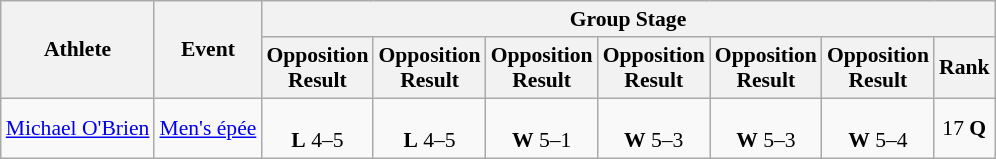<table class=wikitable style="font-size:90%">
<tr>
<th rowspan="2">Athlete</th>
<th rowspan="2">Event</th>
<th colspan="7">Group Stage</th>
</tr>
<tr>
<th>Opposition<br>Result</th>
<th>Opposition<br>Result</th>
<th>Opposition<br>Result</th>
<th>Opposition<br>Result</th>
<th>Opposition<br>Result</th>
<th>Opposition<br>Result</th>
<th>Rank</th>
</tr>
<tr align=center>
<td align=left><a href='#'>Michael O'Brien</a></td>
<td align=left><a href='#'>Men's épée</a></td>
<td><br><strong>L</strong> 4–5</td>
<td><br><strong>L</strong> 4–5</td>
<td><br><strong>W</strong> 5–1</td>
<td><br><strong>W</strong> 5–3</td>
<td><br><strong>W</strong> 5–3</td>
<td><br><strong>W</strong> 5–4</td>
<td>17 <strong>Q</strong></td>
</tr>
</table>
